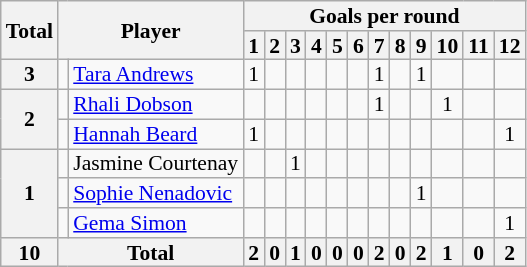<table class="wikitable" style="text-align:center; line-height: 90%; font-size:90%;">
<tr>
<th rowspan="2">Total</th>
<th rowspan="2" colspan="2">Player</th>
<th colspan="12">Goals per round</th>
</tr>
<tr>
<th>1</th>
<th>2</th>
<th>3</th>
<th>4</th>
<th>5</th>
<th>6</th>
<th>7</th>
<th>8</th>
<th>9</th>
<th>10</th>
<th>11</th>
<th>12</th>
</tr>
<tr>
<th rowspan="1">3</th>
<td></td>
<td style="text-align:left;"><a href='#'>Tara Andrews</a></td>
<td>1</td>
<td></td>
<td></td>
<td></td>
<td></td>
<td></td>
<td>1</td>
<td></td>
<td>1</td>
<td></td>
<td></td>
<td></td>
</tr>
<tr>
<th rowspan="2">2</th>
<td></td>
<td style="text-align:left;"><a href='#'>Rhali Dobson</a></td>
<td></td>
<td></td>
<td></td>
<td></td>
<td></td>
<td></td>
<td>1</td>
<td></td>
<td></td>
<td>1</td>
<td></td>
<td></td>
</tr>
<tr>
<td></td>
<td style="text-align:left;"><a href='#'>Hannah Beard</a></td>
<td>1</td>
<td></td>
<td></td>
<td></td>
<td></td>
<td></td>
<td></td>
<td></td>
<td></td>
<td></td>
<td></td>
<td>1</td>
</tr>
<tr>
<th rowspan="3">1</th>
<td></td>
<td style="text-align:left;">Jasmine Courtenay</td>
<td></td>
<td></td>
<td>1</td>
<td></td>
<td></td>
<td></td>
<td></td>
<td></td>
<td></td>
<td></td>
<td></td>
<td></td>
</tr>
<tr>
<td></td>
<td style="text-align:left;"><a href='#'>Sophie Nenadovic</a></td>
<td></td>
<td></td>
<td></td>
<td></td>
<td></td>
<td></td>
<td></td>
<td></td>
<td>1</td>
<td></td>
<td></td>
<td></td>
</tr>
<tr>
<td></td>
<td style="text-align:left;"><a href='#'>Gema Simon</a></td>
<td></td>
<td></td>
<td></td>
<td></td>
<td></td>
<td></td>
<td></td>
<td></td>
<td></td>
<td></td>
<td></td>
<td>1</td>
</tr>
<tr>
<th rowspan="1">10</th>
<th colspan="2">Total</th>
<th style="text-align:center;">2</th>
<th>0</th>
<th>1</th>
<th>0</th>
<th>0</th>
<th>0</th>
<th>2</th>
<th>0</th>
<th>2</th>
<th>1</th>
<th>0</th>
<th>2</th>
</tr>
</table>
